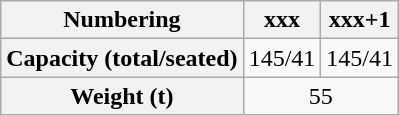<table class="wikitable">
<tr>
<th>Numbering</th>
<th>xxx</th>
<th>xxx+1</th>
</tr>
<tr>
<th>Capacity (total/seated)</th>
<td>145/41</td>
<td>145/41</td>
</tr>
<tr>
<th>Weight (t)</th>
<td colspan="2" style="text-align: center;">55</td>
</tr>
</table>
